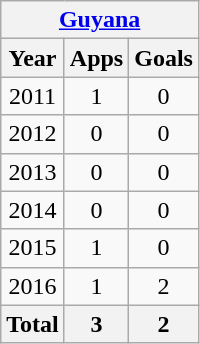<table class="wikitable" style="text-align:center">
<tr>
<th colspan=3><a href='#'>Guyana</a></th>
</tr>
<tr>
<th>Year</th>
<th>Apps</th>
<th>Goals</th>
</tr>
<tr>
<td>2011</td>
<td>1</td>
<td>0</td>
</tr>
<tr>
<td>2012</td>
<td>0</td>
<td>0</td>
</tr>
<tr>
<td>2013</td>
<td>0</td>
<td>0</td>
</tr>
<tr>
<td>2014</td>
<td>0</td>
<td>0</td>
</tr>
<tr>
<td>2015</td>
<td>1</td>
<td>0</td>
</tr>
<tr>
<td>2016</td>
<td>1</td>
<td>2</td>
</tr>
<tr>
<th>Total</th>
<th>3</th>
<th>2</th>
</tr>
</table>
